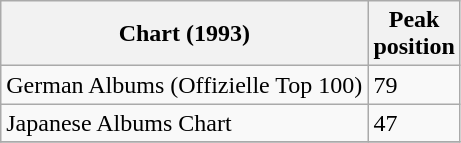<table class="wikitable">
<tr>
<th>Chart (1993)</th>
<th>Peak<br>position</th>
</tr>
<tr>
<td>German Albums (Offizielle Top 100)</td>
<td>79</td>
</tr>
<tr>
<td>Japanese Albums Chart</td>
<td>47</td>
</tr>
<tr>
</tr>
</table>
